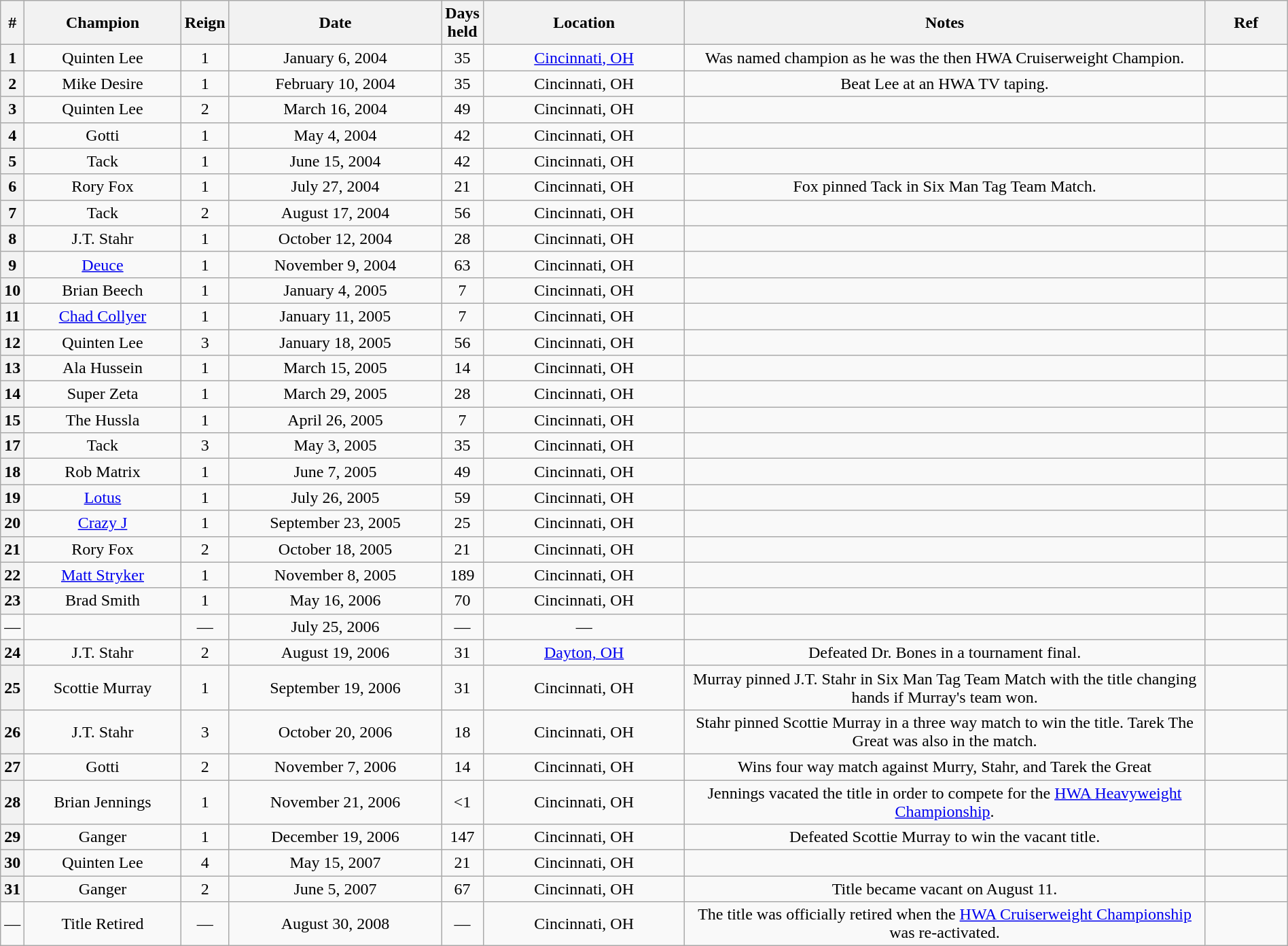<table class="wikitable sortable" style="text-align: center" width=100%>
<tr>
<th width=0 data-sort-type="number">#</th>
<th width=13%>Champion</th>
<th width=0 data-sort-type="number">Reign</th>
<th width=18%>Date</th>
<th width=0 data-sort-type="number">Days held</th>
<th width=17%>Location</th>
<th width=45% class="unsortable">Notes</th>
<th width=17%>Ref</th>
</tr>
<tr>
<th>1</th>
<td>Quinten Lee</td>
<td>1</td>
<td>January 6, 2004</td>
<td>35</td>
<td><a href='#'>Cincinnati, OH</a></td>
<td>Was named champion as he was the then HWA Cruiserweight Champion.</td>
<td></td>
</tr>
<tr>
<th>2</th>
<td>Mike Desire</td>
<td>1</td>
<td>February 10, 2004</td>
<td>35</td>
<td>Cincinnati, OH</td>
<td>Beat Lee at an HWA TV taping.</td>
<td></td>
</tr>
<tr>
<th>3</th>
<td>Quinten Lee</td>
<td>2</td>
<td>March 16, 2004</td>
<td>49</td>
<td>Cincinnati, OH</td>
<td></td>
<td></td>
</tr>
<tr>
<th>4</th>
<td>Gotti</td>
<td>1</td>
<td>May 4, 2004</td>
<td>42</td>
<td>Cincinnati, OH</td>
<td></td>
<td></td>
</tr>
<tr>
<th>5</th>
<td>Tack</td>
<td>1</td>
<td>June 15, 2004</td>
<td>42</td>
<td>Cincinnati, OH</td>
<td></td>
<td></td>
</tr>
<tr>
<th>6</th>
<td>Rory Fox</td>
<td>1</td>
<td>July 27, 2004</td>
<td>21</td>
<td>Cincinnati, OH</td>
<td>Fox pinned Tack in Six Man Tag Team Match.</td>
<td></td>
</tr>
<tr>
<th>7</th>
<td>Tack</td>
<td>2</td>
<td>August 17, 2004</td>
<td>56</td>
<td>Cincinnati, OH</td>
<td></td>
<td></td>
</tr>
<tr>
<th>8</th>
<td>J.T. Stahr</td>
<td>1</td>
<td>October 12, 2004</td>
<td>28</td>
<td>Cincinnati, OH</td>
<td></td>
<td></td>
</tr>
<tr>
<th>9</th>
<td><a href='#'>Deuce</a></td>
<td>1</td>
<td>November 9, 2004</td>
<td>63</td>
<td>Cincinnati, OH</td>
<td></td>
<td></td>
</tr>
<tr>
<th>10</th>
<td>Brian Beech</td>
<td>1</td>
<td>January 4, 2005</td>
<td>7</td>
<td>Cincinnati, OH</td>
<td></td>
<td></td>
</tr>
<tr>
<th>11</th>
<td><a href='#'>Chad Collyer</a></td>
<td>1</td>
<td>January 11, 2005</td>
<td>7</td>
<td>Cincinnati, OH</td>
<td></td>
<td></td>
</tr>
<tr>
<th>12</th>
<td>Quinten Lee</td>
<td>3</td>
<td>January 18, 2005</td>
<td>56</td>
<td>Cincinnati, OH</td>
<td></td>
<td></td>
</tr>
<tr>
<th>13</th>
<td>Ala Hussein</td>
<td>1</td>
<td>March 15, 2005</td>
<td>14</td>
<td>Cincinnati, OH</td>
<td></td>
<td></td>
</tr>
<tr>
<th>14</th>
<td>Super Zeta</td>
<td>1</td>
<td>March 29, 2005</td>
<td>28</td>
<td>Cincinnati, OH</td>
<td></td>
<td></td>
</tr>
<tr>
<th>15</th>
<td>The Hussla</td>
<td>1</td>
<td>April 26, 2005</td>
<td>7</td>
<td>Cincinnati, OH</td>
<td></td>
<td></td>
</tr>
<tr>
<th>17</th>
<td>Tack</td>
<td>3</td>
<td>May 3, 2005</td>
<td>35</td>
<td>Cincinnati, OH</td>
<td></td>
<td></td>
</tr>
<tr>
<th>18</th>
<td>Rob Matrix</td>
<td>1</td>
<td>June 7, 2005</td>
<td>49</td>
<td>Cincinnati, OH</td>
<td></td>
<td></td>
</tr>
<tr>
<th>19</th>
<td><a href='#'>Lotus</a></td>
<td>1</td>
<td>July 26, 2005</td>
<td>59</td>
<td>Cincinnati, OH</td>
<td></td>
<td></td>
</tr>
<tr>
<th>20</th>
<td><a href='#'>Crazy J</a></td>
<td>1</td>
<td>September 23, 2005</td>
<td>25</td>
<td>Cincinnati, OH</td>
<td></td>
<td></td>
</tr>
<tr>
<th>21</th>
<td>Rory Fox</td>
<td>2</td>
<td>October 18, 2005</td>
<td>21</td>
<td>Cincinnati, OH</td>
<td></td>
<td></td>
</tr>
<tr>
<th>22</th>
<td><a href='#'>Matt Stryker</a></td>
<td>1</td>
<td>November 8, 2005</td>
<td>189</td>
<td>Cincinnati, OH</td>
<td></td>
<td></td>
</tr>
<tr>
<th>23</th>
<td>Brad Smith</td>
<td>1</td>
<td>May 16, 2006</td>
<td>70</td>
<td>Cincinnati, OH</td>
<td></td>
<td></td>
</tr>
<tr>
<td>—</td>
<td></td>
<td>—</td>
<td>July 25, 2006</td>
<td>—</td>
<td>—</td>
<td></td>
<td></td>
</tr>
<tr>
<th>24</th>
<td>J.T. Stahr</td>
<td>2</td>
<td>August 19, 2006</td>
<td>31</td>
<td><a href='#'>Dayton, OH</a></td>
<td>Defeated Dr. Bones in a tournament final.</td>
<td></td>
</tr>
<tr>
<th>25</th>
<td>Scottie Murray</td>
<td>1</td>
<td>September 19, 2006</td>
<td>31</td>
<td>Cincinnati, OH</td>
<td>Murray pinned J.T. Stahr in Six Man Tag Team Match with the title changing hands if Murray's team won.</td>
<td></td>
</tr>
<tr>
<th>26</th>
<td>J.T. Stahr</td>
<td>3</td>
<td>October 20, 2006</td>
<td>18</td>
<td>Cincinnati, OH</td>
<td>Stahr pinned Scottie Murray in a three way match to win the title.  Tarek The Great was also in the match.</td>
<td></td>
</tr>
<tr>
<th>27</th>
<td>Gotti</td>
<td>2</td>
<td>November 7, 2006</td>
<td>14</td>
<td>Cincinnati, OH</td>
<td>Wins four way match against Murry, Stahr, and Tarek the Great</td>
<td></td>
</tr>
<tr>
<th>28</th>
<td>Brian Jennings</td>
<td>1</td>
<td>November 21, 2006</td>
<td><1</td>
<td>Cincinnati, OH</td>
<td>Jennings vacated the title in order to compete for the <a href='#'>HWA Heavyweight Championship</a>.</td>
<td></td>
</tr>
<tr>
<th>29</th>
<td>Ganger</td>
<td>1</td>
<td>December 19, 2006</td>
<td>147</td>
<td>Cincinnati, OH</td>
<td>Defeated Scottie Murray to win the vacant title.</td>
<td></td>
</tr>
<tr>
<th>30</th>
<td>Quinten Lee</td>
<td>4</td>
<td>May 15, 2007</td>
<td>21</td>
<td>Cincinnati, OH</td>
<td></td>
<td></td>
</tr>
<tr>
<th>31</th>
<td>Ganger</td>
<td>2</td>
<td>June 5, 2007</td>
<td>67</td>
<td>Cincinnati, OH</td>
<td>Title became vacant on August 11.</td>
<td></td>
</tr>
<tr>
<td>—</td>
<td>Title Retired</td>
<td>—</td>
<td>August 30, 2008</td>
<td>—</td>
<td>Cincinnati, OH</td>
<td>The title was officially retired when the <a href='#'>HWA Cruiserweight Championship</a> was re-activated.</td>
<td></td>
</tr>
</table>
